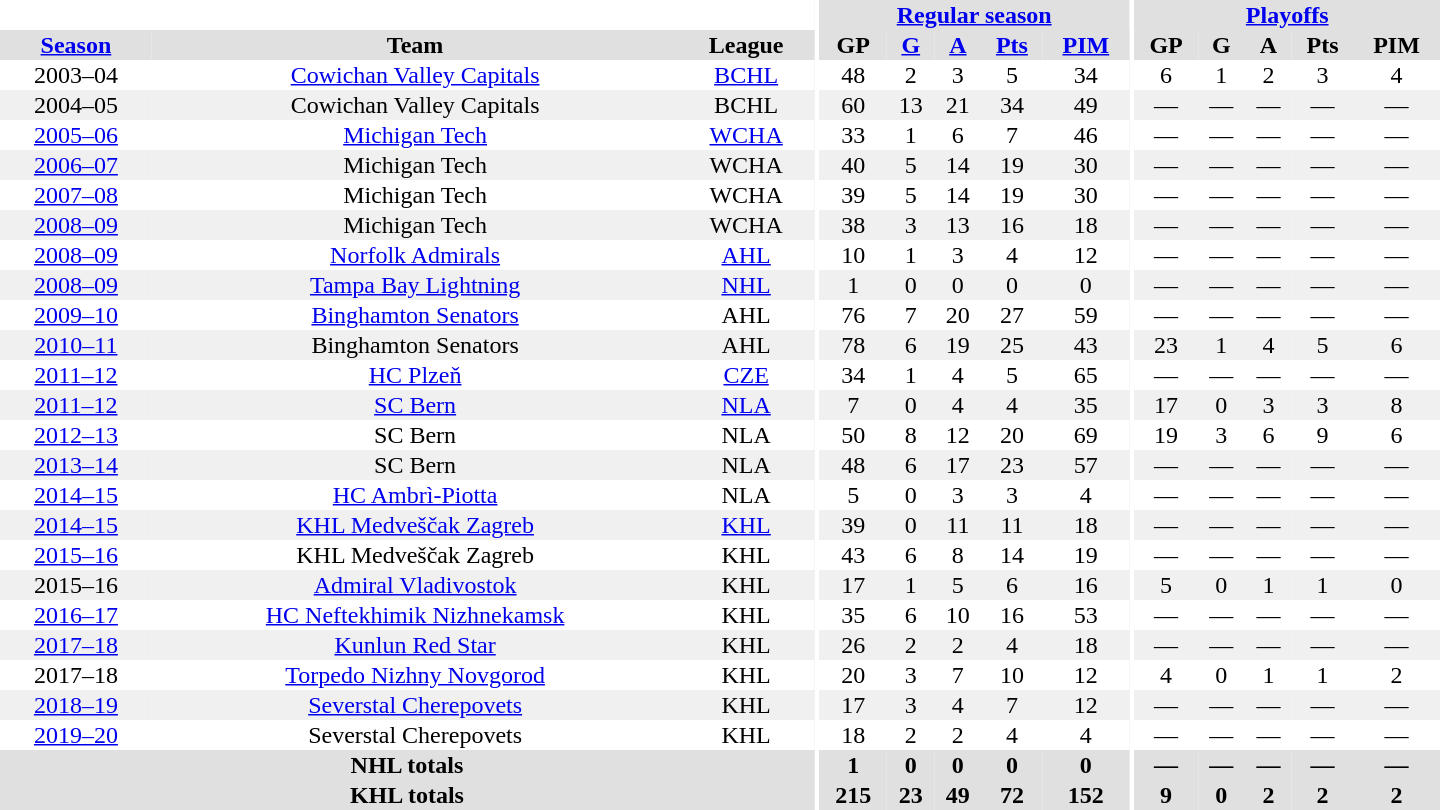<table border="0" cellpadding="1" cellspacing="0" style="text-align:center; width:60em">
<tr bgcolor="#e0e0e0">
<th colspan="3" bgcolor="#ffffff"></th>
<th rowspan="99" bgcolor="#ffffff"></th>
<th colspan="5"><a href='#'>Regular season</a></th>
<th rowspan="99" bgcolor="#ffffff"></th>
<th colspan="5"><a href='#'>Playoffs</a></th>
</tr>
<tr bgcolor="#e0e0e0">
<th><a href='#'>Season</a></th>
<th>Team</th>
<th>League</th>
<th>GP</th>
<th><a href='#'>G</a></th>
<th><a href='#'>A</a></th>
<th><a href='#'>Pts</a></th>
<th><a href='#'>PIM</a></th>
<th>GP</th>
<th>G</th>
<th>A</th>
<th>Pts</th>
<th>PIM</th>
</tr>
<tr ALIGN="center">
<td>2003–04</td>
<td><a href='#'>Cowichan Valley Capitals</a></td>
<td><a href='#'>BCHL</a></td>
<td>48</td>
<td>2</td>
<td>3</td>
<td>5</td>
<td>34</td>
<td>6</td>
<td>1</td>
<td>2</td>
<td>3</td>
<td>4</td>
</tr>
<tr ALIGN="center" bgcolor="#f0f0f0">
<td>2004–05</td>
<td>Cowichan Valley Capitals</td>
<td>BCHL</td>
<td>60</td>
<td>13</td>
<td>21</td>
<td>34</td>
<td>49</td>
<td>—</td>
<td>—</td>
<td>—</td>
<td>—</td>
<td>—</td>
</tr>
<tr ALIGN="center">
<td><a href='#'>2005–06</a></td>
<td><a href='#'>Michigan Tech</a></td>
<td><a href='#'>WCHA</a></td>
<td>33</td>
<td>1</td>
<td>6</td>
<td>7</td>
<td>46</td>
<td>—</td>
<td>—</td>
<td>—</td>
<td>—</td>
<td>—</td>
</tr>
<tr ALIGN="center" bgcolor="#f0f0f0">
<td><a href='#'>2006–07</a></td>
<td>Michigan Tech</td>
<td>WCHA</td>
<td>40</td>
<td>5</td>
<td>14</td>
<td>19</td>
<td>30</td>
<td>—</td>
<td>—</td>
<td>—</td>
<td>—</td>
<td>—</td>
</tr>
<tr ALIGN="center">
<td><a href='#'>2007–08</a></td>
<td>Michigan Tech</td>
<td>WCHA</td>
<td>39</td>
<td>5</td>
<td>14</td>
<td>19</td>
<td>30</td>
<td>—</td>
<td>—</td>
<td>—</td>
<td>—</td>
<td>—</td>
</tr>
<tr ALIGN="center" bgcolor="#f0f0f0">
<td><a href='#'>2008–09</a></td>
<td>Michigan Tech</td>
<td>WCHA</td>
<td>38</td>
<td>3</td>
<td>13</td>
<td>16</td>
<td>18</td>
<td>—</td>
<td>—</td>
<td>—</td>
<td>—</td>
<td>—</td>
</tr>
<tr ALIGN="center">
<td><a href='#'>2008–09</a></td>
<td><a href='#'>Norfolk Admirals</a></td>
<td><a href='#'>AHL</a></td>
<td>10</td>
<td>1</td>
<td>3</td>
<td>4</td>
<td>12</td>
<td>—</td>
<td>—</td>
<td>—</td>
<td>—</td>
<td>—</td>
</tr>
<tr ALIGN="center" bgcolor="#f0f0f0">
<td><a href='#'>2008–09</a></td>
<td><a href='#'>Tampa Bay Lightning</a></td>
<td><a href='#'>NHL</a></td>
<td>1</td>
<td>0</td>
<td>0</td>
<td>0</td>
<td>0</td>
<td>—</td>
<td>—</td>
<td>—</td>
<td>—</td>
<td>—</td>
</tr>
<tr ALIGN="center">
<td><a href='#'>2009–10</a></td>
<td><a href='#'>Binghamton Senators</a></td>
<td>AHL</td>
<td>76</td>
<td>7</td>
<td>20</td>
<td>27</td>
<td>59</td>
<td>—</td>
<td>—</td>
<td>—</td>
<td>—</td>
<td>—</td>
</tr>
<tr ALIGN="center" bgcolor="#f0f0f0">
<td><a href='#'>2010–11</a></td>
<td>Binghamton Senators</td>
<td>AHL</td>
<td>78</td>
<td>6</td>
<td>19</td>
<td>25</td>
<td>43</td>
<td>23</td>
<td>1</td>
<td>4</td>
<td>5</td>
<td>6</td>
</tr>
<tr ALIGN="center">
<td><a href='#'>2011–12</a></td>
<td><a href='#'>HC Plzeň</a></td>
<td><a href='#'>CZE</a></td>
<td>34</td>
<td>1</td>
<td>4</td>
<td>5</td>
<td>65</td>
<td>—</td>
<td>—</td>
<td>—</td>
<td>—</td>
<td>—</td>
</tr>
<tr ALIGN="center" bgcolor="#f0f0f0">
<td><a href='#'>2011–12</a></td>
<td><a href='#'>SC Bern</a></td>
<td><a href='#'>NLA</a></td>
<td>7</td>
<td>0</td>
<td>4</td>
<td>4</td>
<td>35</td>
<td>17</td>
<td>0</td>
<td>3</td>
<td>3</td>
<td>8</td>
</tr>
<tr ALIGN="center">
<td><a href='#'>2012–13</a></td>
<td>SC Bern</td>
<td>NLA</td>
<td>50</td>
<td>8</td>
<td>12</td>
<td>20</td>
<td>69</td>
<td>19</td>
<td>3</td>
<td>6</td>
<td>9</td>
<td>6</td>
</tr>
<tr ALIGN="center" bgcolor="#f0f0f0">
<td><a href='#'>2013–14</a></td>
<td>SC Bern</td>
<td>NLA</td>
<td>48</td>
<td>6</td>
<td>17</td>
<td>23</td>
<td>57</td>
<td>—</td>
<td>—</td>
<td>—</td>
<td>—</td>
<td>—</td>
</tr>
<tr ALIGN="center">
<td><a href='#'>2014–15</a></td>
<td><a href='#'>HC Ambrì-Piotta</a></td>
<td>NLA</td>
<td>5</td>
<td>0</td>
<td>3</td>
<td>3</td>
<td>4</td>
<td>—</td>
<td>—</td>
<td>—</td>
<td>—</td>
<td>—</td>
</tr>
<tr ALIGN="center" bgcolor="#f0f0f0">
<td><a href='#'>2014–15</a></td>
<td><a href='#'>KHL Medveščak Zagreb</a></td>
<td><a href='#'>KHL</a></td>
<td>39</td>
<td>0</td>
<td>11</td>
<td>11</td>
<td>18</td>
<td>—</td>
<td>—</td>
<td>—</td>
<td>—</td>
<td>—</td>
</tr>
<tr ALIGN="center">
<td><a href='#'>2015–16</a></td>
<td>KHL Medveščak Zagreb</td>
<td>KHL</td>
<td>43</td>
<td>6</td>
<td>8</td>
<td>14</td>
<td>19</td>
<td>—</td>
<td>—</td>
<td>—</td>
<td>—</td>
<td>—</td>
</tr>
<tr ALIGN="center" bgcolor="#f0f0f0">
<td>2015–16</td>
<td><a href='#'>Admiral Vladivostok</a></td>
<td>KHL</td>
<td>17</td>
<td>1</td>
<td>5</td>
<td>6</td>
<td>16</td>
<td>5</td>
<td>0</td>
<td>1</td>
<td>1</td>
<td>0</td>
</tr>
<tr ALIGN="center">
<td><a href='#'>2016–17</a></td>
<td><a href='#'>HC Neftekhimik Nizhnekamsk</a></td>
<td>KHL</td>
<td>35</td>
<td>6</td>
<td>10</td>
<td>16</td>
<td>53</td>
<td>—</td>
<td>—</td>
<td>—</td>
<td>—</td>
<td>—</td>
</tr>
<tr ALIGN="center" bgcolor="#f0f0f0">
<td><a href='#'>2017–18</a></td>
<td><a href='#'>Kunlun Red Star</a></td>
<td>KHL</td>
<td>26</td>
<td>2</td>
<td>2</td>
<td>4</td>
<td>18</td>
<td>—</td>
<td>—</td>
<td>—</td>
<td>—</td>
<td>—</td>
</tr>
<tr ALIGN="center">
<td>2017–18</td>
<td><a href='#'>Torpedo Nizhny Novgorod</a></td>
<td>KHL</td>
<td>20</td>
<td>3</td>
<td>7</td>
<td>10</td>
<td>12</td>
<td>4</td>
<td>0</td>
<td>1</td>
<td>1</td>
<td>2</td>
</tr>
<tr ALIGN="center" bgcolor="#f0f0f0">
<td><a href='#'>2018–19</a></td>
<td><a href='#'>Severstal Cherepovets</a></td>
<td>KHL</td>
<td>17</td>
<td>3</td>
<td>4</td>
<td>7</td>
<td>12</td>
<td>—</td>
<td>—</td>
<td>—</td>
<td>—</td>
<td>—</td>
</tr>
<tr ALIGN="center">
<td><a href='#'>2019–20</a></td>
<td>Severstal Cherepovets</td>
<td>KHL</td>
<td>18</td>
<td>2</td>
<td>2</td>
<td>4</td>
<td>4</td>
<td>—</td>
<td>—</td>
<td>—</td>
<td>—</td>
<td>—</td>
</tr>
<tr bgcolor="#e0e0e0">
<th colspan="3">NHL totals</th>
<th>1</th>
<th>0</th>
<th>0</th>
<th>0</th>
<th>0</th>
<th>—</th>
<th>—</th>
<th>—</th>
<th>—</th>
<th>—</th>
</tr>
<tr bgcolor="#e0e0e0">
<th colspan="3">KHL totals</th>
<th>215</th>
<th>23</th>
<th>49</th>
<th>72</th>
<th>152</th>
<th>9</th>
<th>0</th>
<th>2</th>
<th>2</th>
<th>2</th>
</tr>
</table>
